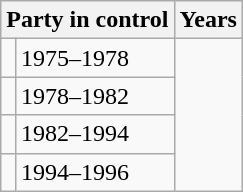<table class="wikitable">
<tr>
<th colspan="2">Party in control</th>
<th>Years</th>
</tr>
<tr>
<td></td>
<td>1975–1978</td>
</tr>
<tr>
<td></td>
<td>1978–1982</td>
</tr>
<tr>
<td></td>
<td>1982–1994</td>
</tr>
<tr>
<td></td>
<td>1994–1996</td>
</tr>
</table>
